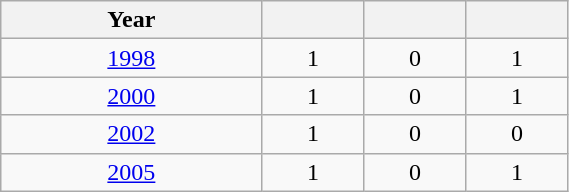<table class="wikitable" width=30% style="font-size:100%; text-align:center;">
<tr>
<th>Year</th>
<th></th>
<th></th>
<th></th>
</tr>
<tr>
<td><a href='#'>1998</a></td>
<td>1</td>
<td>0</td>
<td>1</td>
</tr>
<tr>
<td><a href='#'>2000</a></td>
<td>1</td>
<td>0</td>
<td>1</td>
</tr>
<tr>
<td><a href='#'>2002</a></td>
<td>1</td>
<td>0</td>
<td>0</td>
</tr>
<tr>
<td><a href='#'>2005</a></td>
<td>1</td>
<td>0</td>
<td>1</td>
</tr>
</table>
